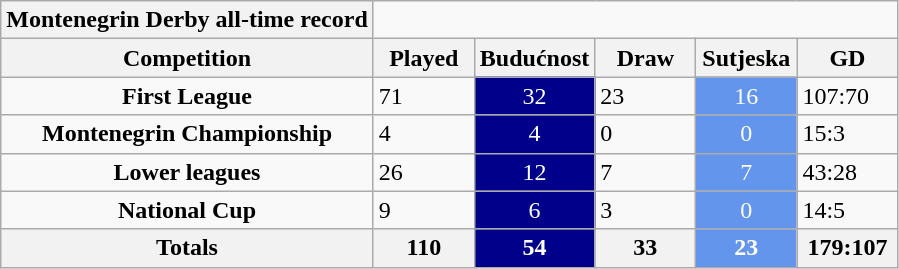<table class="wikitable mw-collapsible mw-collapsed">
<tr>
<th>Montenegrin Derby all-time record</th>
</tr>
<tr>
<th>Competition</th>
<th width=60>Played</th>
<th width=60>Budućnost</th>
<th width=60>Draw</th>
<th width=60>Sutjeska</th>
<th width=60>GD</th>
</tr>
<tr>
<td align=center><strong>First League</strong></td>
<td>71</td>
<td style="text-align:center; color:white; background:darkblue;">32</td>
<td>23</td>
<td style="text-align:center; color:white; background:cornflowerblue;">16</td>
<td>107:70</td>
</tr>
<tr>
<td align=center><strong>Montenegrin Championship</strong></td>
<td>4</td>
<td style="text-align:center; color:white; background:darkblue;">4</td>
<td>0</td>
<td style="text-align:center; color:white; background:cornflowerblue;">0</td>
<td>15:3</td>
</tr>
<tr>
<td align=center><strong>Lower leagues</strong></td>
<td>26</td>
<td style="text-align:center; color:white; background:darkblue;">12</td>
<td>7</td>
<td style="text-align:center; color:white; background:cornflowerblue;">7</td>
<td>43:28</td>
</tr>
<tr>
<td align=center><strong>National Cup</strong></td>
<td>9</td>
<td style="text-align:center; color:white; background:darkblue;">6</td>
<td>3</td>
<td style="text-align:center; color:white; background:cornflowerblue;">0</td>
<td>14:5</td>
</tr>
<tr class="sortbottom">
<th align=center>Totals</th>
<th>110</th>
<td style="text-align:center; color:white; background:darkblue;"><strong>54</strong></td>
<th>33</th>
<td style="text-align:center; color:white; background:cornflowerblue;"><strong>23</strong></td>
<th>179:107</th>
</tr>
</table>
